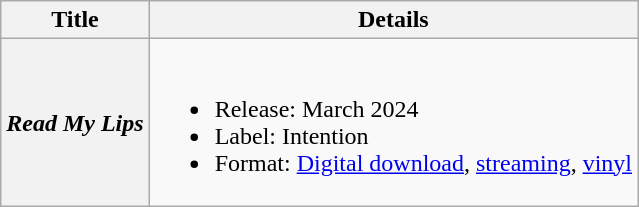<table class="wikitable plainrowheaders" border="1">
<tr>
<th scope="col">Title</th>
<th scope="col">Details</th>
</tr>
<tr>
<th scope="row"><em>Read My Lips</em></th>
<td><br><ul><li>Release: March 2024</li><li>Label: Intention</li><li>Format: <a href='#'>Digital download</a>, <a href='#'>streaming</a>, <a href='#'>vinyl</a></li></ul></td>
</tr>
</table>
